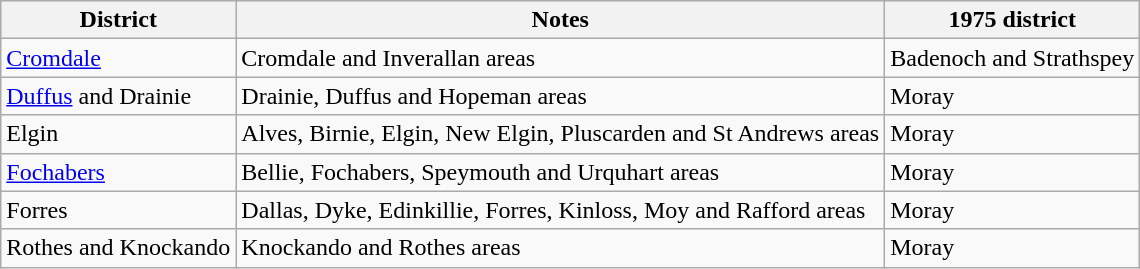<table class="wikitable">
<tr>
<th>District</th>
<th>Notes</th>
<th>1975 district</th>
</tr>
<tr>
<td><a href='#'>Cromdale</a></td>
<td>Cromdale and Inverallan areas</td>
<td>Badenoch and Strathspey</td>
</tr>
<tr>
<td><a href='#'>Duffus</a> and Drainie</td>
<td>Drainie, Duffus and Hopeman areas</td>
<td>Moray</td>
</tr>
<tr>
<td>Elgin</td>
<td>Alves, Birnie, Elgin, New Elgin,  Pluscarden and St Andrews areas</td>
<td>Moray</td>
</tr>
<tr>
<td><a href='#'>Fochabers</a></td>
<td>Bellie, Fochabers, Speymouth and Urquhart areas</td>
<td>Moray</td>
</tr>
<tr>
<td>Forres</td>
<td>Dallas, Dyke, Edinkillie, Forres, Kinloss, Moy and Rafford areas</td>
<td>Moray</td>
</tr>
<tr>
<td>Rothes and Knockando</td>
<td>Knockando and Rothes areas</td>
<td>Moray</td>
</tr>
</table>
